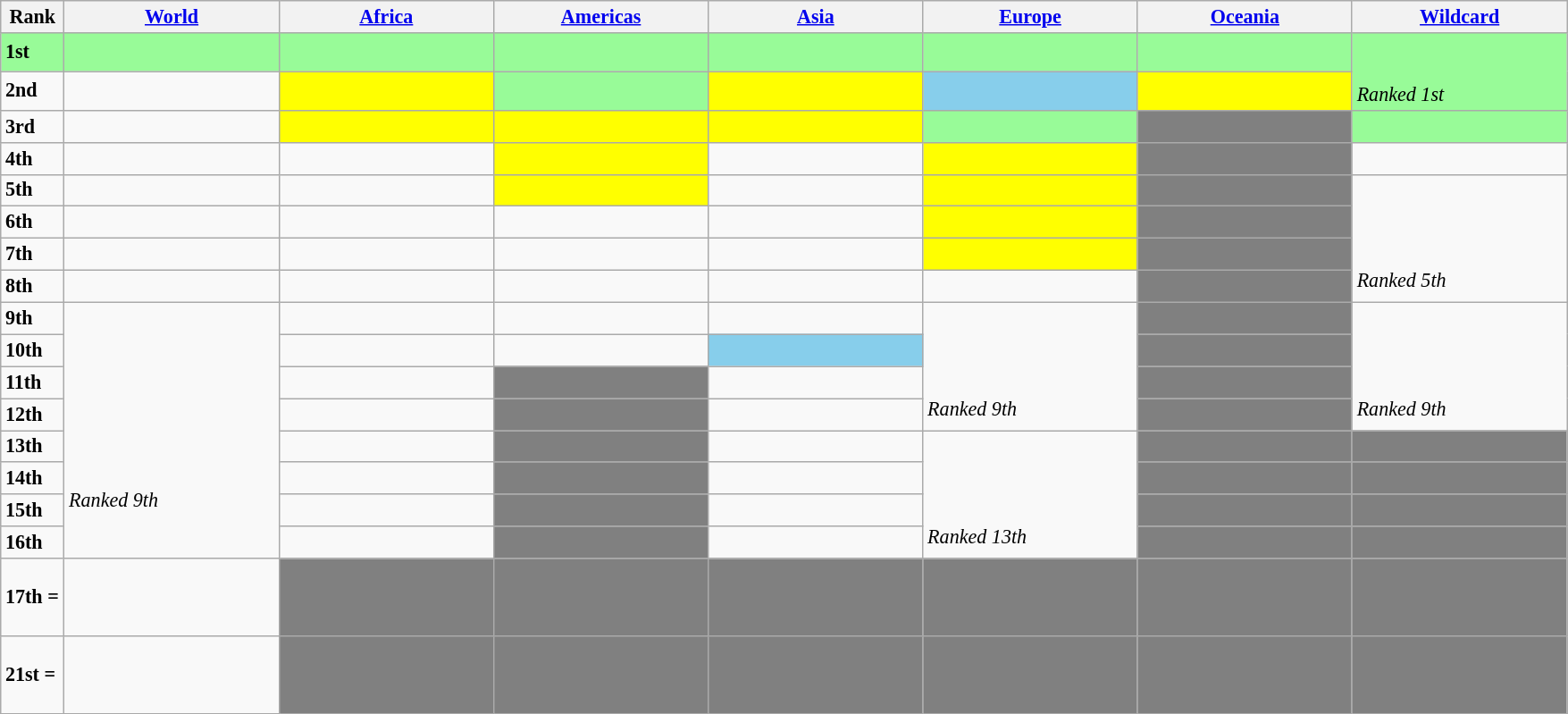<table class=wikitable  style="font-size:92%;">
<tr>
<th width=4%>Rank</th>
<th width=13.5%><a href='#'>World</a></th>
<th width=13.5%><a href='#'>Africa</a></th>
<th width=13.5%><a href='#'>Americas</a></th>
<th width=13.5%><a href='#'>Asia</a></th>
<th width=13.5%><a href='#'>Europe</a></th>
<th width=13.5%><a href='#'>Oceania</a></th>
<th width=13.5%><a href='#'>Wildcard</a></th>
</tr>
<tr bgcolor="#98fb98">
<td><strong>1st</strong></td>
<td></td>
<td></td>
<td></td>
<td></td>
<td></td>
<td></td>
<td rowspan=2><br><br><em>Ranked 1st</em></td>
</tr>
<tr>
<td><strong>2nd</strong></td>
<td></td>
<td bgcolor=yellow></td>
<td bgcolor=#98fb98></td>
<td bgcolor=yellow></td>
<td bgcolor=skyblue></td>
<td bgcolor=yellow></td>
</tr>
<tr>
<td><strong>3rd</strong></td>
<td></td>
<td bgcolor=yellow></td>
<td bgcolor=yellow></td>
<td bgcolor=yellow></td>
<td bgcolor=#98fb98></td>
<td bgcolor=gray></td>
<td bgcolor="#98fb98"></td>
</tr>
<tr>
<td><strong>4th</strong></td>
<td></td>
<td></td>
<td bgcolor=yellow></td>
<td></td>
<td bgcolor=yellow></td>
<td bgcolor=gray></td>
<td></td>
</tr>
<tr>
<td><strong>5th</strong></td>
<td></td>
<td></td>
<td bgcolor=yellow></td>
<td></td>
<td bgcolor=yellow></td>
<td bgcolor=gray></td>
<td rowspan=4 valign=top><br><br><br><br><em>Ranked 5th</em></td>
</tr>
<tr>
<td><strong>6th</strong></td>
<td></td>
<td></td>
<td></td>
<td></td>
<td bgcolor=yellow></td>
<td bgcolor=gray></td>
</tr>
<tr>
<td><strong>7th</strong></td>
<td></td>
<td></td>
<td></td>
<td></td>
<td bgcolor=yellow></td>
<td bgcolor=gray></td>
</tr>
<tr>
<td><strong>8th</strong></td>
<td></td>
<td></td>
<td></td>
<td></td>
<td></td>
<td bgcolor=gray></td>
</tr>
<tr>
<td><strong>9th</strong></td>
<td rowspan=8 valign=top><br><br><br><br><br><br><br><br><em>Ranked 9th</em></td>
<td></td>
<td></td>
<td></td>
<td rowspan=4 valign=top><br><br><br><br><em>Ranked 9th</em></td>
<td bgcolor=gray></td>
<td rowspan=4 valign=top><br><br><br><br><em>Ranked 9th</em></td>
</tr>
<tr>
<td><strong>10th</strong></td>
<td></td>
<td></td>
<td bgcolor=skyblue></td>
<td bgcolor=gray></td>
</tr>
<tr>
<td><strong>11th</strong></td>
<td></td>
<td bgcolor=gray></td>
<td></td>
<td bgcolor=gray></td>
</tr>
<tr>
<td><strong>12th</strong></td>
<td></td>
<td bgcolor=gray></td>
<td></td>
<td bgcolor=gray></td>
</tr>
<tr>
<td><strong>13th</strong></td>
<td></td>
<td bgcolor=gray></td>
<td></td>
<td rowspan=4 valign=top><br><br><br><br><em>Ranked 13th</em></td>
<td bgcolor=gray></td>
<td bgcolor=gray></td>
</tr>
<tr>
<td><strong>14th</strong></td>
<td></td>
<td bgcolor=gray></td>
<td></td>
<td bgcolor=gray></td>
<td bgcolor=gray></td>
</tr>
<tr>
<td><strong>15th</strong></td>
<td></td>
<td bgcolor=gray></td>
<td></td>
<td bgcolor=gray></td>
<td bgcolor=gray></td>
</tr>
<tr>
<td><strong>16th</strong></td>
<td></td>
<td bgcolor=gray></td>
<td></td>
<td bgcolor=gray></td>
<td bgcolor=gray></td>
</tr>
<tr>
<td><strong>17th =</strong></td>
<td><br><br><br></td>
<td bgcolor=gray></td>
<td bgcolor=gray></td>
<td bgcolor=gray></td>
<td bgcolor=gray></td>
<td bgcolor=gray></td>
<td bgcolor=gray></td>
</tr>
<tr>
<td><strong>21st =</strong></td>
<td><br><br><br></td>
<td bgcolor=gray></td>
<td bgcolor=gray></td>
<td bgcolor=gray></td>
<td bgcolor=gray></td>
<td bgcolor=gray></td>
<td bgcolor=gray></td>
</tr>
</table>
